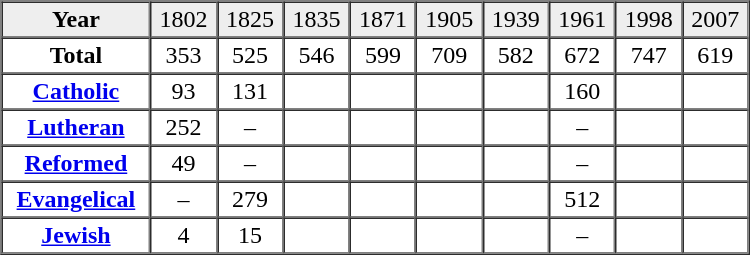<table border="1" cellpadding="2" cellspacing="0" width="500">
<tr bgcolor="#eeeeee" align="center">
<td><strong>Year</strong></td>
<td>1802</td>
<td>1825</td>
<td>1835</td>
<td>1871</td>
<td>1905</td>
<td>1939</td>
<td>1961</td>
<td>1998</td>
<td>2007</td>
</tr>
<tr align="center">
<td><strong>Total</strong></td>
<td>353</td>
<td>525</td>
<td>546</td>
<td>599</td>
<td>709</td>
<td>582</td>
<td>672</td>
<td>747</td>
<td>619</td>
</tr>
<tr align="center">
<td><strong><a href='#'>Catholic</a></strong></td>
<td>93</td>
<td>131</td>
<td> </td>
<td> </td>
<td> </td>
<td> </td>
<td>160</td>
<td> </td>
<td> </td>
</tr>
<tr align="center">
<td><strong><a href='#'>Lutheran</a></strong></td>
<td>252</td>
<td>–</td>
<td> </td>
<td> </td>
<td> </td>
<td> </td>
<td>–</td>
<td> </td>
<td> </td>
</tr>
<tr align="center">
<td><strong><a href='#'>Reformed</a></strong></td>
<td>49</td>
<td>–</td>
<td> </td>
<td> </td>
<td> </td>
<td> </td>
<td>–</td>
<td> </td>
<td> </td>
</tr>
<tr align="center">
<td><strong><a href='#'>Evangelical</a></strong></td>
<td>–</td>
<td>279</td>
<td> </td>
<td> </td>
<td> </td>
<td> </td>
<td>512</td>
<td> </td>
<td> </td>
</tr>
<tr align="center">
<td><strong><a href='#'>Jewish</a></strong></td>
<td>4</td>
<td>15</td>
<td> </td>
<td> </td>
<td> </td>
<td> </td>
<td>–</td>
<td> </td>
<td> </td>
</tr>
</table>
